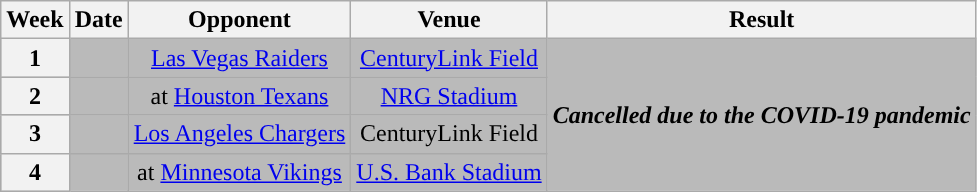<table class="wikitable" style="text-align:center">
<tr>
<th>Week</th>
<th>Date</th>
<th>Opponent</th>
<th>Venue</th>
<th>Result</th>
</tr>
<tr style="background:#bababa">
<th>1</th>
<td></td>
<td><a href='#'>Las Vegas Raiders</a></td>
<td><a href='#'>CenturyLink Field</a></td>
<td rowspan=4><strong><em>Cancelled due to the COVID-19 pandemic</em></strong></td>
</tr>
<tr style="background:#bababa">
<th>2</th>
<td></td>
<td>at <a href='#'>Houston Texans</a></td>
<td><a href='#'>NRG Stadium</a></td>
</tr>
<tr style="background:#bababa">
<th>3</th>
<td></td>
<td><a href='#'>Los Angeles Chargers</a></td>
<td>CenturyLink Field</td>
</tr>
<tr style="background:#bababa">
<th>4</th>
<td></td>
<td>at <a href='#'>Minnesota Vikings</a></td>
<td><a href='#'>U.S. Bank Stadium</a></td>
</tr>
</table>
